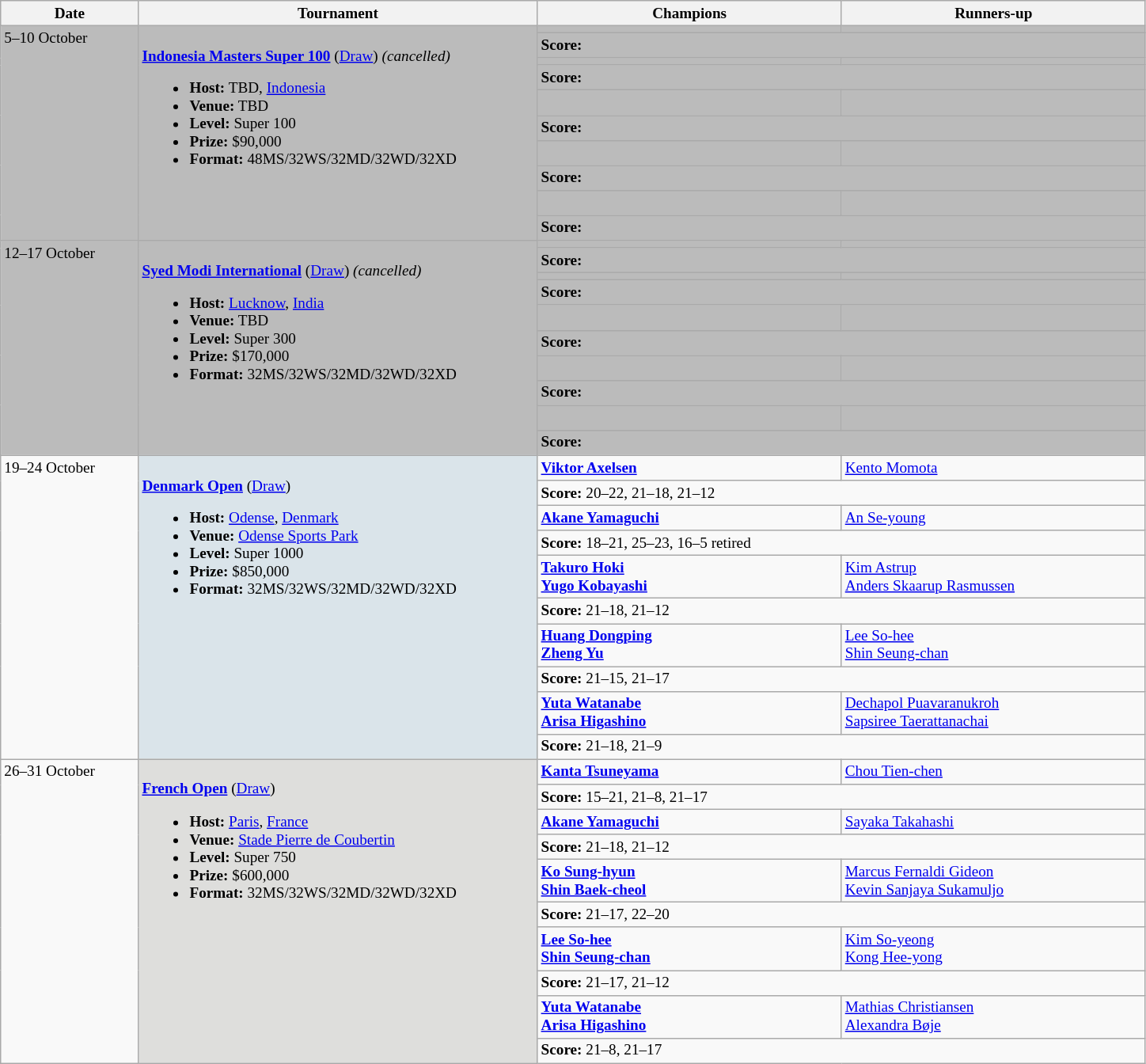<table class="wikitable" style="font-size:80%">
<tr>
<th width="110">Date</th>
<th width="330">Tournament</th>
<th width="250">Champions</th>
<th width="250">Runners-up</th>
</tr>
<tr valign="top" bgcolor="#BBBBBB">
<td rowspan="10">5–10 October</td>
<td bgcolor="#BBBBBB" rowspan="10"><br><strong> <a href='#'>Indonesia Masters Super 100</a></strong> (<a href='#'>Draw</a>) <em>(cancelled)</em><ul><li><strong>Host:</strong> TBD, <a href='#'>Indonesia</a></li><li><strong>Venue:</strong> TBD</li><li><strong>Level:</strong> Super 100</li><li><strong>Prize:</strong> $90,000</li><li><strong>Format:</strong> 48MS/32WS/32MD/32WD/32XD</li></ul></td>
<td><strong> </strong></td>
<td></td>
</tr>
<tr bgcolor="#BBBBBB">
<td colspan="2"><strong>Score:</strong></td>
</tr>
<tr valign="top"bgcolor="#BBBBBB">
<td><strong> </strong></td>
<td></td>
</tr>
<tr bgcolor="#BBBBBB">
<td colspan="2"><strong>Score:</strong></td>
</tr>
<tr valign="top"bgcolor="#BBBBBB">
<td><strong> <br> </strong></td>
<td> <br></td>
</tr>
<tr bgcolor="#BBBBBB">
<td colspan="2"><strong>Score:</strong></td>
</tr>
<tr valign="top"bgcolor="#BBBBBB">
<td><strong> <br> </strong></td>
<td> <br></td>
</tr>
<tr bgcolor="#BBBBBB">
<td colspan="2"><strong>Score:</strong></td>
</tr>
<tr valign="top"bgcolor="#BBBBBB">
<td><strong> <br> </strong></td>
<td> <br></td>
</tr>
<tr bgcolor="#BBBBBB">
<td colspan="2"><strong>Score:</strong></td>
</tr>
<tr valign="top" bgcolor="#BBBBBB">
<td rowspan="10">12–17 October</td>
<td bgcolor="#BBBBBB" rowspan="10"><br><strong> <a href='#'>Syed Modi International</a></strong> (<a href='#'>Draw</a>) <em>(cancelled)</em><ul><li><strong>Host:</strong> <a href='#'>Lucknow</a>, <a href='#'>India</a></li><li><strong>Venue:</strong> TBD</li><li><strong>Level:</strong> Super 300</li><li><strong>Prize:</strong> $170,000</li><li><strong>Format:</strong> 32MS/32WS/32MD/32WD/32XD</li></ul></td>
<td><strong> </strong></td>
<td></td>
</tr>
<tr bgcolor="#BBBBBB">
<td colspan="2"><strong>Score:</strong></td>
</tr>
<tr valign="top" bgcolor="#BBBBBB">
<td><strong> </strong></td>
<td></td>
</tr>
<tr bgcolor="#BBBBBB">
<td colspan="2"><strong>Score:</strong></td>
</tr>
<tr valign="top" bgcolor="#BBBBBB">
<td><strong> <br> </strong></td>
<td> <br></td>
</tr>
<tr bgcolor="#BBBBBB">
<td colspan="2"><strong>Score:</strong></td>
</tr>
<tr valign="top" bgcolor="#BBBBBB">
<td><strong> <br> </strong></td>
<td> <br></td>
</tr>
<tr bgcolor="#BBBBBB">
<td colspan="2"><strong>Score:</strong></td>
</tr>
<tr valign="top" bgcolor="#BBBBBB">
<td><strong> <br> </strong></td>
<td> <br></td>
</tr>
<tr bgcolor="#BBBBBB">
<td colspan="2"><strong>Score:</strong></td>
</tr>
<tr valign="top">
<td rowspan="10">19–24 October</td>
<td bgcolor="#DAE4EA" rowspan="10"><br><strong> <a href='#'>Denmark Open</a></strong> (<a href='#'>Draw</a>)<ul><li><strong>Host:</strong> <a href='#'>Odense</a>, <a href='#'>Denmark</a></li><li><strong>Venue:</strong> <a href='#'>Odense Sports Park</a></li><li><strong>Level:</strong> Super 1000</li><li><strong>Prize:</strong> $850,000</li><li><strong>Format:</strong> 32MS/32WS/32MD/32WD/32XD</li></ul></td>
<td><strong> <a href='#'>Viktor Axelsen</a></strong></td>
<td> <a href='#'>Kento Momota</a></td>
</tr>
<tr>
<td colspan="2"><strong>Score:</strong> 20–22, 21–18, 21–12</td>
</tr>
<tr valign="top">
<td><strong> <a href='#'>Akane Yamaguchi</a></strong></td>
<td> <a href='#'>An Se-young</a></td>
</tr>
<tr>
<td colspan="2"><strong>Score:</strong> 18–21, 25–23, 16–5 retired</td>
</tr>
<tr valign="top">
<td><strong> <a href='#'>Takuro Hoki</a><br> <a href='#'>Yugo Kobayashi</a></strong></td>
<td> <a href='#'>Kim Astrup</a><br> <a href='#'>Anders Skaarup Rasmussen</a></td>
</tr>
<tr>
<td colspan="2"><strong>Score:</strong> 21–18, 21–12</td>
</tr>
<tr valign="top">
<td><strong> <a href='#'>Huang Dongping</a><br> <a href='#'>Zheng Yu</a></strong></td>
<td> <a href='#'>Lee So-hee</a><br> <a href='#'>Shin Seung-chan</a></td>
</tr>
<tr>
<td colspan="2"><strong>Score:</strong> 21–15, 21–17</td>
</tr>
<tr valign="top">
<td><strong> <a href='#'>Yuta Watanabe</a><br> <a href='#'>Arisa Higashino</a></strong></td>
<td> <a href='#'>Dechapol Puavaranukroh</a><br> <a href='#'>Sapsiree Taerattanachai</a></td>
</tr>
<tr>
<td colspan="2"><strong>Score:</strong> 21–18, 21–9</td>
</tr>
<tr valign="top">
<td rowspan="10">26–31 October</td>
<td bgcolor="#DEDEDC" rowspan="10"><br><strong> <a href='#'>French Open</a></strong> (<a href='#'>Draw</a>)<ul><li><strong>Host:</strong> <a href='#'>Paris</a>, <a href='#'>France</a></li><li><strong>Venue:</strong> <a href='#'>Stade Pierre de Coubertin</a></li><li><strong>Level:</strong> Super 750</li><li><strong>Prize:</strong> $600,000</li><li><strong>Format:</strong> 32MS/32WS/32MD/32WD/32XD</li></ul></td>
<td><strong> <a href='#'>Kanta Tsuneyama</a></strong></td>
<td> <a href='#'>Chou Tien-chen</a></td>
</tr>
<tr>
<td colspan="2"><strong>Score:</strong> 15–21, 21–8, 21–17</td>
</tr>
<tr valign="top">
<td><strong> <a href='#'>Akane Yamaguchi</a></strong></td>
<td> <a href='#'>Sayaka Takahashi</a></td>
</tr>
<tr>
<td colspan="2"><strong>Score:</strong> 21–18, 21–12</td>
</tr>
<tr valign="top">
<td><strong> <a href='#'>Ko Sung-hyun</a><br> <a href='#'>Shin Baek-cheol</a></strong></td>
<td> <a href='#'>Marcus Fernaldi Gideon</a><br> <a href='#'>Kevin Sanjaya Sukamuljo</a></td>
</tr>
<tr>
<td colspan="2"><strong>Score:</strong> 21–17, 22–20</td>
</tr>
<tr valign="top">
<td><strong> <a href='#'>Lee So-hee</a><br> <a href='#'>Shin Seung-chan</a></strong></td>
<td> <a href='#'>Kim So-yeong</a><br> <a href='#'>Kong Hee-yong</a></td>
</tr>
<tr>
<td colspan="2"><strong>Score:</strong> 21–17, 21–12</td>
</tr>
<tr valign="top">
<td><strong> <a href='#'>Yuta Watanabe</a><br> <a href='#'>Arisa Higashino</a></strong></td>
<td> <a href='#'>Mathias Christiansen</a><br> <a href='#'>Alexandra Bøje</a></td>
</tr>
<tr>
<td colspan="2"><strong>Score:</strong> 21–8, 21–17</td>
</tr>
</table>
